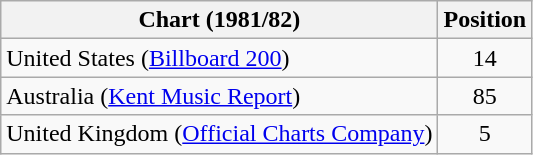<table class="wikitable">
<tr>
<th>Chart (1981/82)</th>
<th>Position</th>
</tr>
<tr>
<td>United States (<a href='#'>Billboard 200</a>)</td>
<td align="center">14</td>
</tr>
<tr>
<td>Australia (<a href='#'>Kent Music Report</a>)</td>
<td align="center">85</td>
</tr>
<tr>
<td>United Kingdom (<a href='#'>Official Charts Company</a>)</td>
<td align="center">5</td>
</tr>
</table>
